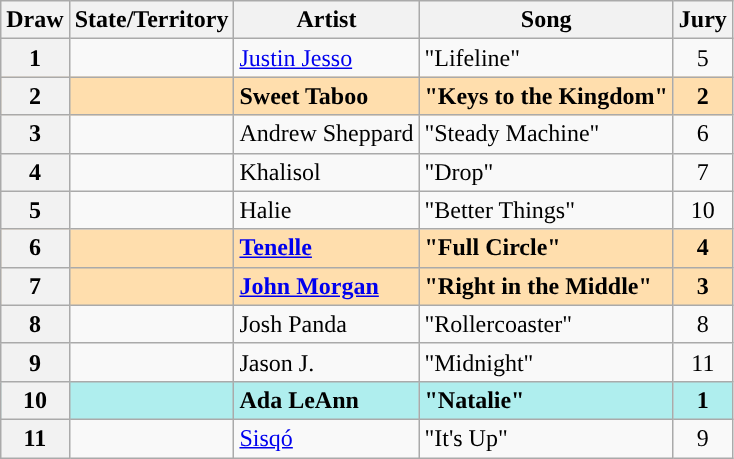<table class="wikitable sortable plainrowheaders">
<tr>
<th scope="col">Draw</th>
<th scope="col">State/Territory</th>
<th scope="col">Artist</th>
<th scope="col">Song</th>
<th scope="col">Jury</th>
</tr>
<tr>
<th scope="row" style="text-align:center">1</th>
<td></td>
<td><a href='#'>Justin Jesso</a></td>
<td>"Lifeline"</td>
<td align="center">5</td>
</tr>
<tr style="font-weight:bold; background:navajowhite;">
<th scope="row" style="text-align:center">2</th>
<td></td>
<td>Sweet Taboo</td>
<td>"Keys to the Kingdom"</td>
<td align="center">2</td>
</tr>
<tr>
<th scope="row" style="text-align:center">3</th>
<td></td>
<td>Andrew Sheppard</td>
<td>"Steady Machine"</td>
<td align="center">6</td>
</tr>
<tr>
<th scope="row" style="text-align:center">4</th>
<td></td>
<td>Khalisol</td>
<td>"Drop"</td>
<td align="center">7</td>
</tr>
<tr>
<th scope="row" style="text-align:center">5</th>
<td></td>
<td>Halie</td>
<td>"Better Things"</td>
<td align="center">10</td>
</tr>
<tr style="font-weight:bold; background:navajowhite;">
<th scope="row" style="text-align:center">6</th>
<td></td>
<td><a href='#'>Tenelle</a></td>
<td>"Full Circle"</td>
<td align="center">4</td>
</tr>
<tr style="font-weight:bold; background:navajowhite;">
<th scope="row" style="text-align:center">7</th>
<td></td>
<td><a href='#'>John Morgan</a></td>
<td>"Right in the Middle"</td>
<td align="center">3</td>
</tr>
<tr>
<th scope="row" style="text-align:center">8</th>
<td></td>
<td>Josh Panda</td>
<td>"Rollercoaster"</td>
<td align="center">8</td>
</tr>
<tr>
<th scope="row" style="text-align:center">9</th>
<td></td>
<td>Jason J.</td>
<td>"Midnight"</td>
<td align="center">11</td>
</tr>
<tr style="font-weight:bold; background:paleturquoise">
<th scope="row" style="text-align:center">10</th>
<td></td>
<td>Ada LeAnn</td>
<td>"Natalie"</td>
<td align="center">1</td>
</tr>
<tr>
<th scope="row" style="text-align:center">11</th>
<td></td>
<td><a href='#'>Sisqó</a></td>
<td>"It's Up"</td>
<td align="center">9</td>
</tr>
</table>
